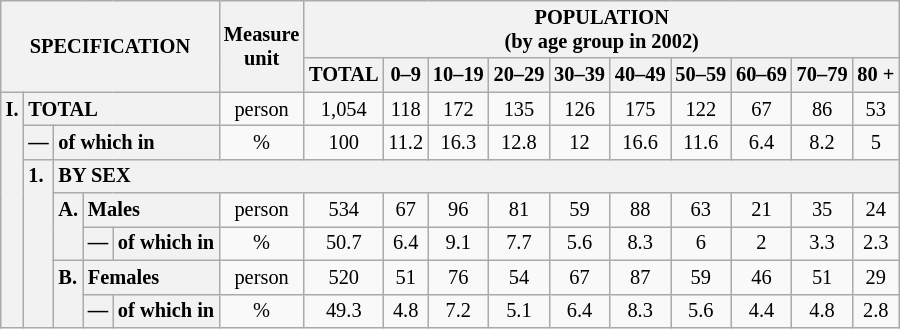<table class="wikitable" style="font-size:85%; text-align:center">
<tr>
<th rowspan="2" colspan="5">SPECIFICATION</th>
<th rowspan="2">Measure<br> unit</th>
<th colspan="10" rowspan="1">POPULATION<br> (by age group in 2002)</th>
</tr>
<tr>
<th>TOTAL</th>
<th>0–9</th>
<th>10–19</th>
<th>20–29</th>
<th>30–39</th>
<th>40–49</th>
<th>50–59</th>
<th>60–69</th>
<th>70–79</th>
<th>80 +</th>
</tr>
<tr>
<th style="text-align:left" valign="top" rowspan="7">I.</th>
<th style="text-align:left" colspan="4">TOTAL</th>
<td>person</td>
<td>1,054</td>
<td>118</td>
<td>172</td>
<td>135</td>
<td>126</td>
<td>175</td>
<td>122</td>
<td>67</td>
<td>86</td>
<td>53</td>
</tr>
<tr>
<th style="text-align:left" valign="top">—</th>
<th style="text-align:left" colspan="3">of which in</th>
<td>%</td>
<td>100</td>
<td>11.2</td>
<td>16.3</td>
<td>12.8</td>
<td>12</td>
<td>16.6</td>
<td>11.6</td>
<td>6.4</td>
<td>8.2</td>
<td>5</td>
</tr>
<tr>
<th style="text-align:left" valign="top" rowspan="5">1.</th>
<th style="text-align:left" colspan="14">BY SEX</th>
</tr>
<tr>
<th style="text-align:left" valign="top" rowspan="2">A.</th>
<th style="text-align:left" colspan="2">Males</th>
<td>person</td>
<td>534</td>
<td>67</td>
<td>96</td>
<td>81</td>
<td>59</td>
<td>88</td>
<td>63</td>
<td>21</td>
<td>35</td>
<td>24</td>
</tr>
<tr>
<th style="text-align:left" valign="top">—</th>
<th style="text-align:left" colspan="1">of which in</th>
<td>%</td>
<td>50.7</td>
<td>6.4</td>
<td>9.1</td>
<td>7.7</td>
<td>5.6</td>
<td>8.3</td>
<td>6</td>
<td>2</td>
<td>3.3</td>
<td>2.3</td>
</tr>
<tr>
<th style="text-align:left" valign="top" rowspan="2">B.</th>
<th style="text-align:left" colspan="2">Females</th>
<td>person</td>
<td>520</td>
<td>51</td>
<td>76</td>
<td>54</td>
<td>67</td>
<td>87</td>
<td>59</td>
<td>46</td>
<td>51</td>
<td>29</td>
</tr>
<tr>
<th style="text-align:left" valign="top">—</th>
<th style="text-align:left" colspan="1">of which in</th>
<td>%</td>
<td>49.3</td>
<td>4.8</td>
<td>7.2</td>
<td>5.1</td>
<td>6.4</td>
<td>8.3</td>
<td>5.6</td>
<td>4.4</td>
<td>4.8</td>
<td>2.8</td>
</tr>
</table>
